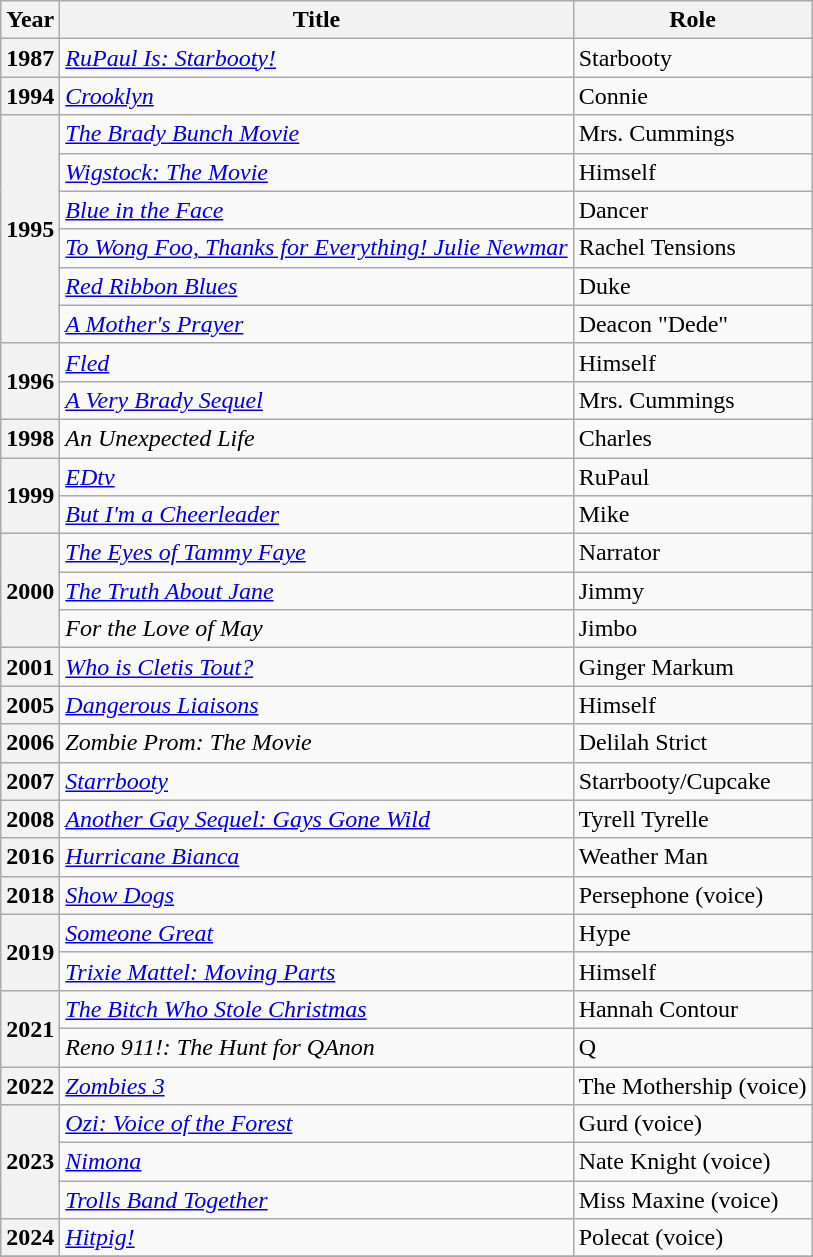<table class="wikitable sortable plainrowheaders">
<tr>
<th scope="col">Year</th>
<th scope="col">Title</th>
<th scope="col">Role</th>
</tr>
<tr>
<th scope="row">1987</th>
<td><em><a href='#'>RuPaul Is: Starbooty!</a></em></td>
<td>Starbooty</td>
</tr>
<tr>
<th scope="row">1994</th>
<td><em><a href='#'>Crooklyn</a></em></td>
<td>Connie</td>
</tr>
<tr>
<th scope="row" rowspan="6">1995</th>
<td><em><a href='#'>The Brady Bunch Movie</a></em></td>
<td>Mrs. Cummings</td>
</tr>
<tr>
<td><em><a href='#'>Wigstock: The Movie</a></em></td>
<td>Himself</td>
</tr>
<tr>
<td><em><a href='#'>Blue in the Face</a></em></td>
<td>Dancer</td>
</tr>
<tr>
<td><em><a href='#'>To Wong Foo, Thanks for Everything! Julie Newmar</a></em></td>
<td>Rachel Tensions</td>
</tr>
<tr>
<td><em><a href='#'>Red Ribbon Blues</a></em></td>
<td>Duke</td>
</tr>
<tr>
<td><em><a href='#'>A Mother's Prayer</a></em></td>
<td>Deacon "Dede"</td>
</tr>
<tr>
<th scope="row" rowspan="2">1996</th>
<td><em><a href='#'>Fled</a></em></td>
<td>Himself</td>
</tr>
<tr>
<td><em><a href='#'>A Very Brady Sequel</a></em></td>
<td>Mrs. Cummings</td>
</tr>
<tr>
<th scope="row">1998</th>
<td><em>An Unexpected Life</em></td>
<td>Charles</td>
</tr>
<tr>
<th scope="row" rowspan="2">1999</th>
<td><em><a href='#'>EDtv</a></em></td>
<td>RuPaul</td>
</tr>
<tr>
<td><em><a href='#'>But I'm a Cheerleader</a></em></td>
<td>Mike</td>
</tr>
<tr>
<th scope="row" rowspan="3">2000</th>
<td><em><a href='#'>The Eyes of Tammy Faye</a></em></td>
<td>Narrator</td>
</tr>
<tr>
<td><em><a href='#'>The Truth About Jane</a></em></td>
<td>Jimmy</td>
</tr>
<tr>
<td><em>For the Love of May</em></td>
<td>Jimbo</td>
</tr>
<tr>
<th scope="row">2001</th>
<td><em><a href='#'>Who is Cletis Tout?</a></em></td>
<td>Ginger Markum</td>
</tr>
<tr>
<th scope="row">2005</th>
<td><em><a href='#'>Dangerous Liaisons</a></em></td>
<td>Himself</td>
</tr>
<tr>
<th scope="row">2006</th>
<td><em>Zombie Prom: The Movie</em></td>
<td>Delilah Strict</td>
</tr>
<tr>
<th scope="row">2007</th>
<td><em><a href='#'>Starrbooty</a></em></td>
<td>Starrbooty/Cupcake</td>
</tr>
<tr>
<th scope="row">2008</th>
<td><em><a href='#'>Another Gay Sequel: Gays Gone Wild</a></em></td>
<td>Tyrell Tyrelle</td>
</tr>
<tr>
<th scope="row">2016</th>
<td><em><a href='#'>Hurricane Bianca</a></em></td>
<td>Weather Man</td>
</tr>
<tr>
<th scope="row">2018</th>
<td><em><a href='#'>Show Dogs</a></em></td>
<td>Persephone (voice)</td>
</tr>
<tr>
<th scope="row" rowspan="2">2019</th>
<td><em><a href='#'>Someone Great</a></em></td>
<td>Hype</td>
</tr>
<tr>
<td><em><a href='#'>Trixie Mattel: Moving Parts</a></em></td>
<td>Himself</td>
</tr>
<tr>
<th scope="row" rowspan="2">2021</th>
<td><em><a href='#'>The Bitch Who Stole Christmas</a></em></td>
<td>Hannah Contour</td>
</tr>
<tr>
<td><em>Reno 911!: The Hunt for QAnon</em></td>
<td>Q</td>
</tr>
<tr>
<th scope="row">2022</th>
<td><em><a href='#'>Zombies 3</a></em></td>
<td>The Mothership (voice)</td>
</tr>
<tr>
<th scope="row" rowspan="3">2023</th>
<td><em><a href='#'>Ozi: Voice of the Forest</a></em></td>
<td>Gurd (voice)</td>
</tr>
<tr>
<td><em><a href='#'>Nimona</a></em></td>
<td>Nate Knight (voice)</td>
</tr>
<tr>
<td><em><a href='#'>Trolls Band Together</a></em></td>
<td>Miss Maxine (voice)</td>
</tr>
<tr>
<th scope="row">2024</th>
<td><em><a href='#'>Hitpig!</a></em></td>
<td>Polecat (voice)</td>
</tr>
<tr>
</tr>
</table>
